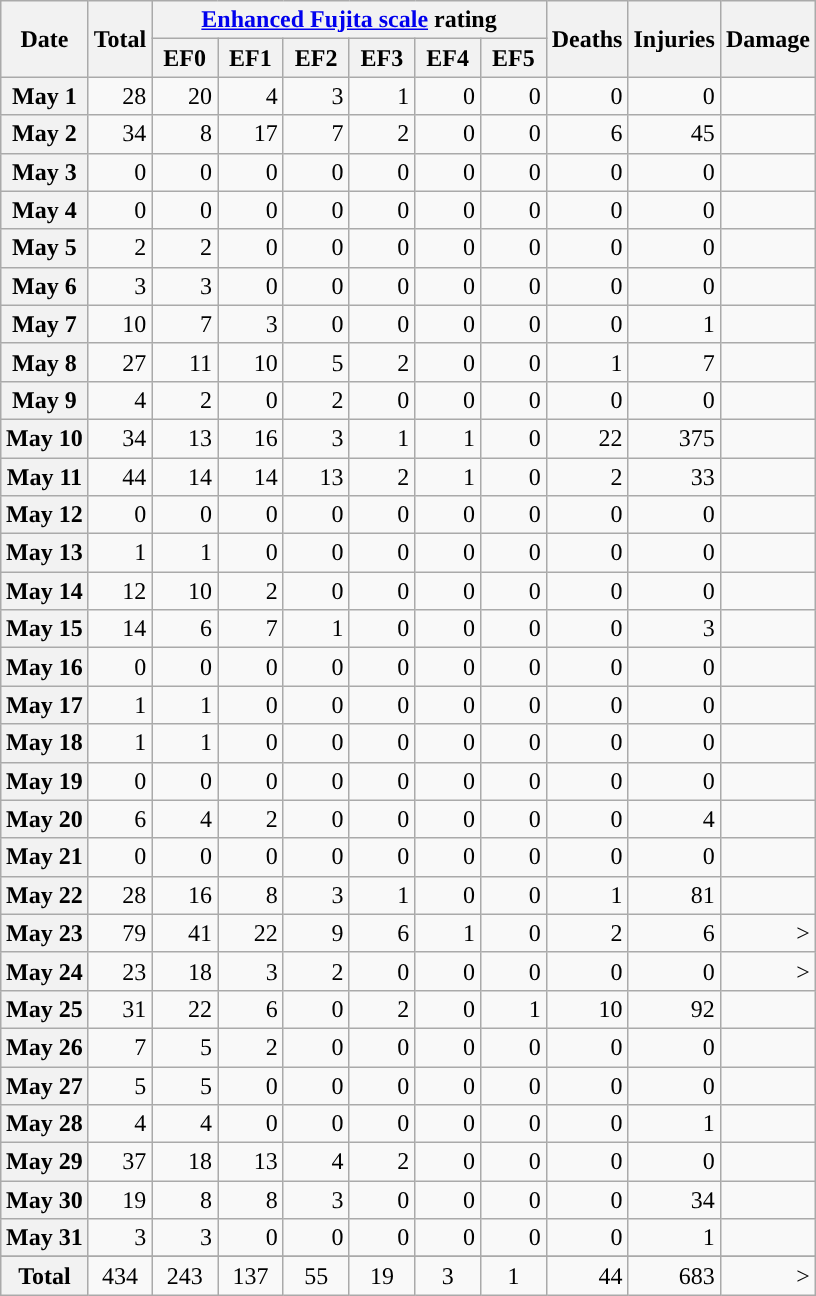<table class="wikitable sortable" style="margin: 1em auto 1em auto;">
<tr>
<th scope="col" rowspan="2">Date</th>
<th scope="col" rowspan="2" align="center">Total</th>
<th scope="col" colspan="6" align="center"><a href='#'>Enhanced Fujita scale</a> rating</th>
<th scope="col" rowspan="2" align="center">Deaths</th>
<th scope="col" rowspan="2" align="center">Injuries</th>
<th scope="col" rowspan="2" align="center">Damage</th>
</tr>
<tr>
<th scope="col" align="center"> EF0 </th>
<th scope="col" align="center"> EF1 </th>
<th scope="col" align="center"> EF2 </th>
<th scope="col" align="center"> EF3 </th>
<th scope="col" align="center"> EF4 </th>
<th scope="col" align="center"> EF5 </th>
</tr>
<tr>
<th scope="row">May 1</th>
<td align="right">28</td>
<td align="right">20</td>
<td align="right">4</td>
<td align="right">3</td>
<td align="right">1</td>
<td align="right">0</td>
<td align="right">0</td>
<td align="right">0</td>
<td align="right">0</td>
<td align="right"></td>
</tr>
<tr>
<th scope="row">May 2</th>
<td align="right">34</td>
<td align="right">8</td>
<td align="right">17</td>
<td align="right">7</td>
<td align="right">2</td>
<td align="right">0</td>
<td align="right">0</td>
<td align="right">6</td>
<td align="right">45</td>
<td align="right"></td>
</tr>
<tr>
<th scope="row">May 3</th>
<td align="right">0</td>
<td align="right">0</td>
<td align="right">0</td>
<td align="right">0</td>
<td align="right">0</td>
<td align="right">0</td>
<td align="right">0</td>
<td align="right">0</td>
<td align="right">0</td>
<td align="right"></td>
</tr>
<tr>
<th scope="row">May 4</th>
<td align="right">0</td>
<td align="right">0</td>
<td align="right">0</td>
<td align="right">0</td>
<td align="right">0</td>
<td align="right">0</td>
<td align="right">0</td>
<td align="right">0</td>
<td align="right">0</td>
<td align="right"></td>
</tr>
<tr>
<th scope="row">May 5</th>
<td align="right">2</td>
<td align="right">2</td>
<td align="right">0</td>
<td align="right">0</td>
<td align="right">0</td>
<td align="right">0</td>
<td align="right">0</td>
<td align="right">0</td>
<td align="right">0</td>
<td align="right"></td>
</tr>
<tr>
<th scope="row">May 6</th>
<td align="right">3</td>
<td align="right">3</td>
<td align="right">0</td>
<td align="right">0</td>
<td align="right">0</td>
<td align="right">0</td>
<td align="right">0</td>
<td align="right">0</td>
<td align="right">0</td>
<td align="right"></td>
</tr>
<tr>
<th scope="row">May 7</th>
<td align="right">10</td>
<td align="right">7</td>
<td align="right">3</td>
<td align="right">0</td>
<td align="right">0</td>
<td align="right">0</td>
<td align="right">0</td>
<td align="right">0</td>
<td align="right">1</td>
<td align="right"></td>
</tr>
<tr>
<th scope="row">May 8</th>
<td align="right">27</td>
<td align="right">11</td>
<td align="right">10</td>
<td align="right">5</td>
<td align="right">2</td>
<td align="right">0</td>
<td align="right">0</td>
<td align="right">1</td>
<td align="right">7</td>
<td align="right"></td>
</tr>
<tr>
<th scope="row">May 9</th>
<td align="right">4</td>
<td align="right">2</td>
<td align="right">0</td>
<td align="right">2</td>
<td align="right">0</td>
<td align="right">0</td>
<td align="right">0</td>
<td align="right">0</td>
<td align="right">0</td>
<td align="right"></td>
</tr>
<tr>
<th scope="row">May 10</th>
<td align="right">34</td>
<td align="right">13</td>
<td align="right">16</td>
<td align="right">3</td>
<td align="right">1</td>
<td align="right">1</td>
<td align="right">0</td>
<td align="right">22</td>
<td align="right">375</td>
<td align="right"></td>
</tr>
<tr>
<th scope="row">May 11</th>
<td align="right">44</td>
<td align="right">14</td>
<td align="right">14</td>
<td align="right">13</td>
<td align="right">2</td>
<td align="right">1</td>
<td align="right">0</td>
<td align="right">2</td>
<td align="right">33</td>
<td align="right"></td>
</tr>
<tr>
<th scope="row">May 12</th>
<td align="right">0</td>
<td align="right">0</td>
<td align="right">0</td>
<td align="right">0</td>
<td align="right">0</td>
<td align="right">0</td>
<td align="right">0</td>
<td align="right">0</td>
<td align="right">0</td>
<td align="right"></td>
</tr>
<tr>
<th scope="row">May 13</th>
<td align="right">1</td>
<td align="right">1</td>
<td align="right">0</td>
<td align="right">0</td>
<td align="right">0</td>
<td align="right">0</td>
<td align="right">0</td>
<td align="right">0</td>
<td align="right">0</td>
<td align="right"></td>
</tr>
<tr>
<th scope="row">May 14</th>
<td align="right">12</td>
<td align="right">10</td>
<td align="right">2</td>
<td align="right">0</td>
<td align="right">0</td>
<td align="right">0</td>
<td align="right">0</td>
<td align="right">0</td>
<td align="right">0</td>
<td align="right"></td>
</tr>
<tr>
<th scope="row">May 15</th>
<td align="right">14</td>
<td align="right">6</td>
<td align="right">7</td>
<td align="right">1</td>
<td align="right">0</td>
<td align="right">0</td>
<td align="right">0</td>
<td align="right">0</td>
<td align="right">3</td>
<td align="right"></td>
</tr>
<tr>
<th scope="row">May 16</th>
<td align="right">0</td>
<td align="right">0</td>
<td align="right">0</td>
<td align="right">0</td>
<td align="right">0</td>
<td align="right">0</td>
<td align="right">0</td>
<td align="right">0</td>
<td align="right">0</td>
<td align="right"></td>
</tr>
<tr>
<th scope="row">May 17</th>
<td align="right">1</td>
<td align="right">1</td>
<td align="right">0</td>
<td align="right">0</td>
<td align="right">0</td>
<td align="right">0</td>
<td align="right">0</td>
<td align="right">0</td>
<td align="right">0</td>
<td align="right"></td>
</tr>
<tr>
<th scope="row">May 18</th>
<td align="right">1</td>
<td align="right">1</td>
<td align="right">0</td>
<td align="right">0</td>
<td align="right">0</td>
<td align="right">0</td>
<td align="right">0</td>
<td align="right">0</td>
<td align="right">0</td>
<td align="right"></td>
</tr>
<tr>
<th scope="row">May 19</th>
<td align="right">0</td>
<td align="right">0</td>
<td align="right">0</td>
<td align="right">0</td>
<td align="right">0</td>
<td align="right">0</td>
<td align="right">0</td>
<td align="right">0</td>
<td align="right">0</td>
<td align="right"></td>
</tr>
<tr>
<th scope="row">May 20</th>
<td align="right">6</td>
<td align="right">4</td>
<td align="right">2</td>
<td align="right">0</td>
<td align="right">0</td>
<td align="right">0</td>
<td align="right">0</td>
<td align="right">0</td>
<td align="right">4</td>
<td align="right"></td>
</tr>
<tr>
<th scope="row">May 21</th>
<td align="right">0</td>
<td align="right">0</td>
<td align="right">0</td>
<td align="right">0</td>
<td align="right">0</td>
<td align="right">0</td>
<td align="right">0</td>
<td align="right">0</td>
<td align="right">0</td>
<td align="right"></td>
</tr>
<tr>
<th scope="row">May 22</th>
<td align="right">28</td>
<td align="right">16</td>
<td align="right">8</td>
<td align="right">3</td>
<td align="right">1</td>
<td align="right">0</td>
<td align="right">0</td>
<td align="right">1</td>
<td align="right">81</td>
<td align="right"></td>
</tr>
<tr>
<th scope="row">May 23</th>
<td align="right">79</td>
<td align="right">41</td>
<td align="right">22</td>
<td align="right">9</td>
<td align="right">6</td>
<td align="right">1</td>
<td align="right">0</td>
<td align="right">2</td>
<td align="right">6</td>
<td align="right">></td>
</tr>
<tr>
<th scope="row">May 24</th>
<td align="right">23</td>
<td align="right">18</td>
<td align="right">3</td>
<td align="right">2</td>
<td align="right">0</td>
<td align="right">0</td>
<td align="right">0</td>
<td align="right">0</td>
<td align="right">0</td>
<td align="right">></td>
</tr>
<tr>
<th scope="row">May 25</th>
<td align="right">31</td>
<td align="right">22</td>
<td align="right">6</td>
<td align="right">0</td>
<td align="right">2</td>
<td align="right">0</td>
<td align="right">1</td>
<td align="right">10</td>
<td align="right">92</td>
<td align="right"></td>
</tr>
<tr>
<th scope="row">May 26</th>
<td align="right">7</td>
<td align="right">5</td>
<td align="right">2</td>
<td align="right">0</td>
<td align="right">0</td>
<td align="right">0</td>
<td align="right">0</td>
<td align="right">0</td>
<td align="right">0</td>
<td align="right"></td>
</tr>
<tr>
<th scope="row">May 27</th>
<td align="right">5</td>
<td align="right">5</td>
<td align="right">0</td>
<td align="right">0</td>
<td align="right">0</td>
<td align="right">0</td>
<td align="right">0</td>
<td align="right">0</td>
<td align="right">0</td>
<td align="right"></td>
</tr>
<tr>
<th scope="row">May 28</th>
<td align="right">4</td>
<td align="right">4</td>
<td align="right">0</td>
<td align="right">0</td>
<td align="right">0</td>
<td align="right">0</td>
<td align="right">0</td>
<td align="right">0</td>
<td align="right">1</td>
<td align="right"></td>
</tr>
<tr>
<th scope="row">May 29</th>
<td align="right">37</td>
<td align="right">18</td>
<td align="right">13</td>
<td align="right">4</td>
<td align="right">2</td>
<td align="right">0</td>
<td align="right">0</td>
<td align="right">0</td>
<td align="right">0</td>
<td align="right"></td>
</tr>
<tr>
<th scope="row">May 30</th>
<td align="right">19</td>
<td align="right">8</td>
<td align="right">8</td>
<td align="right">3</td>
<td align="right">0</td>
<td align="right">0</td>
<td align="right">0</td>
<td align="right">0</td>
<td align="right">34</td>
<td align="right"></td>
</tr>
<tr>
<th scope="row">May 31</th>
<td align="right">3</td>
<td align="right">3</td>
<td align="right">0</td>
<td align="right">0</td>
<td align="right">0</td>
<td align="right">0</td>
<td align="right">0</td>
<td align="right">0</td>
<td align="right">1</td>
<td align="right"></td>
</tr>
<tr>
</tr>
<tr class="sortbottom">
<th scope="row">Total</th>
<td align="center">434</td>
<td align="center">243</td>
<td align="center">137</td>
<td align="center">55</td>
<td align="center">19</td>
<td align="center">3</td>
<td align="center">1</td>
<td align="right">44</td>
<td align="right">683</td>
<td align="right">></td>
</tr>
</table>
